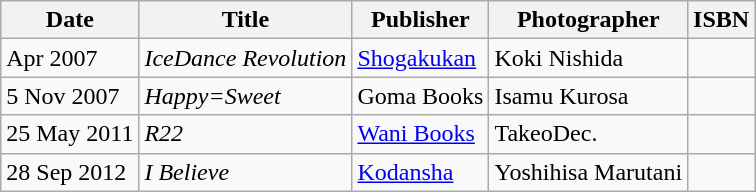<table class="wikitable">
<tr>
<th>Date</th>
<th>Title</th>
<th>Publisher</th>
<th>Photographer</th>
<th>ISBN</th>
</tr>
<tr>
<td>Apr 2007</td>
<td><em>IceDance Revolution</em></td>
<td><a href='#'>Shogakukan</a></td>
<td>Koki Nishida</td>
<td></td>
</tr>
<tr>
<td>5 Nov 2007</td>
<td><em>Happy=Sweet</em></td>
<td>Goma Books</td>
<td>Isamu Kurosa</td>
<td></td>
</tr>
<tr>
<td>25 May 2011</td>
<td><em>R22</em></td>
<td><a href='#'>Wani Books</a></td>
<td>TakeoDec.</td>
<td></td>
</tr>
<tr>
<td>28 Sep 2012</td>
<td><em>I Believe</em></td>
<td><a href='#'>Kodansha</a></td>
<td>Yoshihisa Marutani</td>
<td></td>
</tr>
</table>
